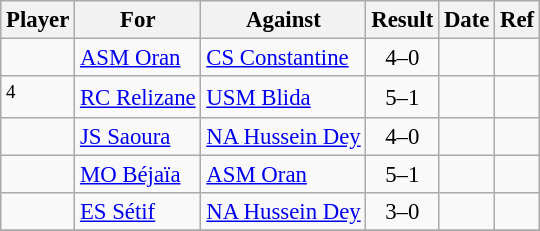<table class="wikitable" style="font-size: 95%;">
<tr>
<th>Player</th>
<th>For</th>
<th>Against</th>
<th style="text-align:center">Result</th>
<th>Date</th>
<th>Ref</th>
</tr>
<tr>
<td> </td>
<td><a href='#'>ASM Oran</a></td>
<td><a href='#'>CS Constantine</a></td>
<td style="text-align:center;">4–0</td>
<td></td>
<td></td>
</tr>
<tr>
<td> <sup>4</sup></td>
<td><a href='#'>RC Relizane</a></td>
<td><a href='#'>USM Blida</a></td>
<td style="text-align:center;">5–1</td>
<td></td>
<td></td>
</tr>
<tr>
<td> </td>
<td><a href='#'>JS Saoura</a></td>
<td><a href='#'>NA Hussein Dey</a></td>
<td style="text-align:center;">4–0</td>
<td></td>
<td></td>
</tr>
<tr>
<td> </td>
<td><a href='#'>MO Béjaïa</a></td>
<td><a href='#'>ASM Oran</a></td>
<td style="text-align:center;">5–1</td>
<td></td>
<td></td>
</tr>
<tr>
<td> </td>
<td><a href='#'>ES Sétif</a></td>
<td><a href='#'>NA Hussein Dey</a></td>
<td style="text-align:center;">3–0</td>
<td></td>
<td></td>
</tr>
<tr>
</tr>
</table>
